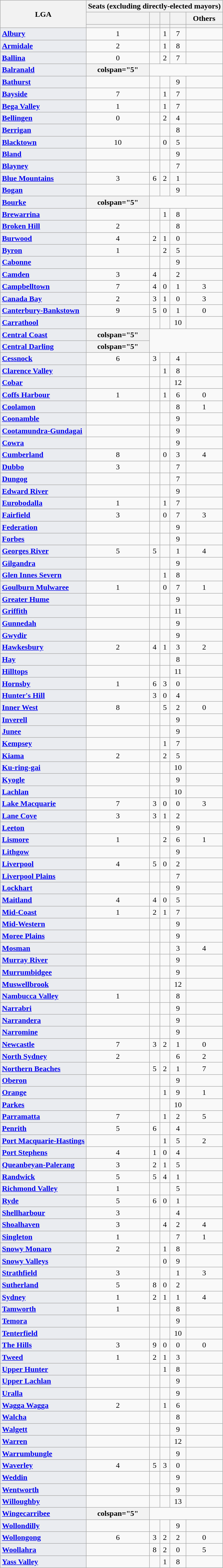<table class="wikitable sortable">
<tr>
<th rowspan="3">LGA</th>
<th colspan="5">Seats (excluding directly-elected mayors)</th>
</tr>
<tr>
<th></th>
<th></th>
<th></th>
<th></th>
<th>Others</th>
</tr>
<tr>
<th></th>
<th></th>
<th></th>
<th></th>
<th class=unsortable></th>
</tr>
<tr>
<td align="left"; style=background:#EAECF0><strong><a href='#'>Albury</a></strong></td>
<td align="center">1</td>
<td></td>
<td align="center">1</td>
<td align="center">7</td>
<td></td>
</tr>
<tr>
<td align="left"; style=background:#EAECF0><strong><a href='#'>Armidale</a></strong></td>
<td align="center">2</td>
<td></td>
<td align="center">1</td>
<td align="center">8</td>
<td></td>
</tr>
<tr>
<td align="left"; style=background:#EAECF0><strong><a href='#'>Ballina</a></strong></td>
<td align="center">0</td>
<td></td>
<td align="center">2</td>
<td align="center">7</td>
<td></td>
</tr>
<tr>
<td align="left"; style=background:#EAECF0><strong><a href='#'>Balranald</a></strong></td>
<th>colspan="5" </th>
</tr>
<tr>
<td align="left"; style=background:#EAECF0><strong><a href='#'>Bathurst</a></strong></td>
<td></td>
<td></td>
<td></td>
<td align="center">9</td>
<td></td>
</tr>
<tr>
<td align="left"; style=background:#EAECF0><strong><a href='#'>Bayside</a></strong></td>
<td align="center">7</td>
<td></td>
<td align="center">1</td>
<td align="center">7</td>
<td></td>
</tr>
<tr>
<td align="left"; style=background:#EAECF0><strong><a href='#'>Bega Valley</a></strong></td>
<td align="center">1</td>
<td></td>
<td align="center">1</td>
<td align="center">7</td>
<td></td>
</tr>
<tr>
<td align="left"; style=background:#EAECF0><strong><a href='#'>Bellingen</a></strong></td>
<td align="center">0</td>
<td></td>
<td align="center">2</td>
<td align="center">4</td>
<td></td>
</tr>
<tr>
<td align="left"; style=background:#EAECF0><strong><a href='#'>Berrigan</a></strong></td>
<td></td>
<td></td>
<td></td>
<td align="center">8</td>
<td></td>
</tr>
<tr>
<td align="left"; style=background:#EAECF0><strong><a href='#'>Blacktown</a></strong></td>
<td align="center">10</td>
<td></td>
<td align="center">0</td>
<td align="center">5</td>
<td></td>
</tr>
<tr>
<td align="left"; style=background:#EAECF0><strong><a href='#'>Bland</a></strong></td>
<td></td>
<td></td>
<td></td>
<td align="center">9</td>
<td></td>
</tr>
<tr>
<td align="left"; style=background:#EAECF0><strong><a href='#'>Blayney</a></strong></td>
<td></td>
<td></td>
<td></td>
<td align="center">7</td>
<td></td>
</tr>
<tr>
<td align="left"; style=background:#EAECF0><strong><a href='#'>Blue Mountains</a></strong></td>
<td align="center">3</td>
<td align="center">6</td>
<td align="center">2</td>
<td align="center">1</td>
<td></td>
</tr>
<tr>
<td align="left"; style=background:#EAECF0><strong><a href='#'>Bogan</a></strong></td>
<td></td>
<td></td>
<td></td>
<td align="center">9</td>
<td></td>
</tr>
<tr>
<td align="left"; style=background:#EAECF0><strong><a href='#'>Bourke</a></strong></td>
<th>colspan="5" </th>
</tr>
<tr>
<td align="left"; style=background:#EAECF0><strong><a href='#'>Brewarrina</a></strong></td>
<td></td>
<td></td>
<td align="center">1</td>
<td align="center">8</td>
<td></td>
</tr>
<tr>
<td align="left"; style=background:#EAECF0><strong><a href='#'>Broken Hill</a></strong></td>
<td align="center">2</td>
<td></td>
<td></td>
<td align="center">8</td>
<td></td>
</tr>
<tr>
<td align="left"; style=background:#EAECF0><strong><a href='#'>Burwood</a></strong></td>
<td align="center">4</td>
<td align="center">2</td>
<td align="center">1</td>
<td align="center">0</td>
<td></td>
</tr>
<tr>
<td align="left"; style=background:#EAECF0><strong><a href='#'>Byron</a></strong></td>
<td align="center">1</td>
<td></td>
<td align="center">2</td>
<td align="center">5</td>
<td></td>
</tr>
<tr>
<td align="left"; style=background:#EAECF0><strong><a href='#'>Cabonne</a></strong></td>
<td></td>
<td></td>
<td></td>
<td align="center">9</td>
<td></td>
</tr>
<tr>
<td align="left"; style=background:#EAECF0><strong><a href='#'>Camden</a></strong></td>
<td align="center">3</td>
<td align="center">4</td>
<td></td>
<td align="center">2</td>
<td></td>
</tr>
<tr>
<td align="left"; style=background:#EAECF0><strong><a href='#'>Campbelltown</a></strong></td>
<td align="center">7</td>
<td align="center">4</td>
<td align="center">0</td>
<td align="center">1</td>
<td align="center">3</td>
</tr>
<tr>
<td align="left"; style=background:#EAECF0><strong><a href='#'>Canada Bay</a></strong></td>
<td align="center">2</td>
<td align="center">3</td>
<td align="center">1</td>
<td align="center">0</td>
<td align="center">3</td>
</tr>
<tr>
<td align="left"; style=background:#EAECF0><strong><a href='#'>Canterbury-Bankstown</a></strong></td>
<td align="center">9</td>
<td align="center">5</td>
<td align="center">0</td>
<td align="center">1</td>
<td align="center">0</td>
</tr>
<tr>
<td align="left"; style=background:#EAECF0><strong><a href='#'>Carrathool</a></strong></td>
<td></td>
<td></td>
<td></td>
<td align="center">10</td>
<td></td>
</tr>
<tr>
<td align="left"; style=background:#EAECF0><strong><a href='#'>Central Coast</a></strong></td>
<th>colspan="5" </th>
</tr>
<tr>
<td align="left"; style=background:#EAECF0><strong><a href='#'>Central Darling</a></strong></td>
<th>colspan="5" </th>
</tr>
<tr>
<td align="left"; style=background:#EAECF0><strong><a href='#'>Cessnock</a></strong></td>
<td align="center">6</td>
<td align="center">3</td>
<td></td>
<td align="center">4</td>
<td></td>
</tr>
<tr>
<td align="left"; style=background:#EAECF0><strong><a href='#'>Clarence Valley</a></strong></td>
<td></td>
<td></td>
<td align="center">1</td>
<td align="center">8</td>
<td></td>
</tr>
<tr>
<td align="left"; style=background:#EAECF0><strong><a href='#'>Cobar</a></strong></td>
<td></td>
<td></td>
<td></td>
<td align="center">12</td>
<td></td>
</tr>
<tr>
<td align="left"; style=background:#EAECF0><strong><a href='#'>Coffs Harbour</a></strong></td>
<td align="center">1</td>
<td></td>
<td align="center">1</td>
<td align="center">6</td>
<td align="center">0</td>
</tr>
<tr>
<td align="left"; style=background:#EAECF0><strong><a href='#'>Coolamon</a></strong></td>
<td></td>
<td></td>
<td></td>
<td align="center">8</td>
<td align="center">1</td>
</tr>
<tr>
<td align="left"; style=background:#EAECF0><strong><a href='#'>Coonamble</a></strong></td>
<td></td>
<td></td>
<td></td>
<td align="center">9</td>
<td></td>
</tr>
<tr>
<td align="left"; style=background:#EAECF0><strong><a href='#'>Cootamundra-Gundagai</a></strong></td>
<td></td>
<td></td>
<td></td>
<td align="center">9</td>
<td></td>
</tr>
<tr>
<td align="left"; style=background:#EAECF0><strong><a href='#'>Cowra</a></strong></td>
<td></td>
<td></td>
<td></td>
<td align="center">9</td>
<td></td>
</tr>
<tr>
<td align="left"; style=background:#EAECF0><strong><a href='#'>Cumberland</a></strong></td>
<td align="center">8</td>
<td></td>
<td align="center">0</td>
<td align="center">3</td>
<td align="center">4</td>
</tr>
<tr>
<td align="left"; style=background:#EAECF0><strong><a href='#'>Dubbo</a></strong></td>
<td align="center">3</td>
<td></td>
<td></td>
<td align="center">7</td>
<td></td>
</tr>
<tr>
<td align="left"; style=background:#EAECF0><strong><a href='#'>Dungog</a></strong></td>
<td></td>
<td></td>
<td></td>
<td align="center">7</td>
<td></td>
</tr>
<tr>
<td align="left"; style=background:#EAECF0><strong><a href='#'>Edward River</a></strong></td>
<td></td>
<td></td>
<td></td>
<td align="center">9</td>
<td></td>
</tr>
<tr>
<td align="left"; style=background:#EAECF0><strong><a href='#'>Eurobodalla</a></strong></td>
<td align="center">1</td>
<td></td>
<td align="center">1</td>
<td align="center">7</td>
<td></td>
</tr>
<tr>
<td align="left"; style=background:#EAECF0><strong><a href='#'>Fairfield</a></strong></td>
<td align="center">3</td>
<td></td>
<td align="center">0</td>
<td align="center">7</td>
<td align="center">3</td>
</tr>
<tr>
<td align="left"; style=background:#EAECF0><strong><a href='#'>Federation</a></strong></td>
<td></td>
<td></td>
<td></td>
<td align="center">9</td>
<td></td>
</tr>
<tr>
<td align="left"; style=background:#EAECF0><strong><a href='#'>Forbes</a></strong></td>
<td></td>
<td></td>
<td></td>
<td align="center">9</td>
<td></td>
</tr>
<tr>
<td align="left"; style=background:#EAECF0><strong><a href='#'>Georges River</a></strong></td>
<td align="center">5</td>
<td align="center">5</td>
<td></td>
<td align="center">1</td>
<td align="center">4</td>
</tr>
<tr>
<td align="left"; style=background:#EAECF0><strong><a href='#'>Gilgandra</a></strong></td>
<td></td>
<td></td>
<td></td>
<td align="center">9</td>
<td></td>
</tr>
<tr>
<td align="left"; style=background:#EAECF0><strong><a href='#'>Glen Innes Severn</a></strong></td>
<td></td>
<td></td>
<td align="center">1</td>
<td align="center">8</td>
<td></td>
</tr>
<tr>
<td align="left"; style=background:#EAECF0><strong><a href='#'>Goulburn Mulwaree</a></strong></td>
<td align="center">1</td>
<td></td>
<td align="center">0</td>
<td align="center">7</td>
<td align="center">1</td>
</tr>
<tr>
<td align="left"; style=background:#EAECF0><strong><a href='#'>Greater Hume</a></strong></td>
<td></td>
<td></td>
<td></td>
<td align="center">9</td>
<td></td>
</tr>
<tr>
<td align="left"; style=background:#EAECF0><strong><a href='#'>Griffith</a></strong></td>
<td></td>
<td></td>
<td></td>
<td align="center">11</td>
<td></td>
</tr>
<tr>
<td align="left"; style=background:#EAECF0><strong><a href='#'>Gunnedah</a></strong></td>
<td></td>
<td></td>
<td></td>
<td align="center">9</td>
<td></td>
</tr>
<tr>
<td align="left"; style=background:#EAECF0><strong><a href='#'>Gwydir</a></strong></td>
<td></td>
<td></td>
<td></td>
<td align="center">9</td>
<td></td>
</tr>
<tr>
<td align="left"; style=background:#EAECF0><strong><a href='#'>Hawkesbury</a></strong></td>
<td align="center">2</td>
<td align="center">4</td>
<td align="center">1</td>
<td align="center">3</td>
<td align="center">2</td>
</tr>
<tr>
<td align="left"; style=background:#EAECF0><strong><a href='#'>Hay</a></strong></td>
<td></td>
<td></td>
<td></td>
<td align="center">8</td>
<td></td>
</tr>
<tr>
<td align="left"; style=background:#EAECF0><strong><a href='#'>Hilltops</a></strong></td>
<td></td>
<td></td>
<td></td>
<td align="center">11</td>
<td></td>
</tr>
<tr>
<td align="left"; style=background:#EAECF0><strong><a href='#'>Hornsby</a></strong></td>
<td align="center">1</td>
<td align="center">6</td>
<td align="center">3</td>
<td align="center">0</td>
<td></td>
</tr>
<tr>
<td align="left"; style=background:#EAECF0><strong><a href='#'>Hunter's Hill</a></strong></td>
<td></td>
<td align="center">3</td>
<td align="center">0</td>
<td align="center">4</td>
<td></td>
</tr>
<tr>
<td align="left"; style=background:#EAECF0><strong><a href='#'>Inner West</a></strong></td>
<td align="center">8</td>
<td></td>
<td align="center">5</td>
<td align="center">2</td>
<td align="center">0</td>
</tr>
<tr>
<td align="left"; style=background:#EAECF0><strong><a href='#'>Inverell</a></strong></td>
<td></td>
<td></td>
<td></td>
<td align="center">9</td>
<td></td>
</tr>
<tr>
<td align="left"; style=background:#EAECF0><strong><a href='#'>Junee</a></strong></td>
<td></td>
<td></td>
<td></td>
<td align="center">9</td>
<td></td>
</tr>
<tr>
<td align="left"; style=background:#EAECF0><strong><a href='#'>Kempsey</a></strong></td>
<td></td>
<td></td>
<td align="center">1</td>
<td align="center">7</td>
<td></td>
</tr>
<tr>
<td align="left"; style=background:#EAECF0><strong><a href='#'>Kiama</a></strong></td>
<td align="center">2</td>
<td></td>
<td align="center">2</td>
<td align="center">5</td>
<td></td>
</tr>
<tr>
<td align="left"; style=background:#EAECF0><strong><a href='#'>Ku-ring-gai</a></strong></td>
<td></td>
<td></td>
<td></td>
<td align="center">10</td>
<td></td>
</tr>
<tr>
<td align="left"; style=background:#EAECF0><strong><a href='#'>Kyogle</a></strong></td>
<td></td>
<td></td>
<td></td>
<td align="center">9</td>
<td></td>
</tr>
<tr>
<td align="left"; style=background:#EAECF0><strong><a href='#'>Lachlan</a></strong></td>
<td></td>
<td></td>
<td></td>
<td align="center">10</td>
<td></td>
</tr>
<tr>
<td align="left"; style=background:#EAECF0><strong><a href='#'>Lake Macquarie</a></strong></td>
<td align="center">7</td>
<td align="center">3</td>
<td align="center">0</td>
<td align="center">0</td>
<td align="center">3</td>
</tr>
<tr>
<td align="left"; style=background:#EAECF0><strong><a href='#'>Lane Cove</a></strong></td>
<td align="center">3</td>
<td align="center">3</td>
<td align="center">1</td>
<td align="center">2</td>
<td></td>
</tr>
<tr>
<td align="left"; style=background:#EAECF0><strong><a href='#'>Leeton</a></strong></td>
<td></td>
<td></td>
<td></td>
<td align="center">9</td>
<td></td>
</tr>
<tr>
<td align="left"; style=background:#EAECF0><strong><a href='#'>Lismore</a></strong></td>
<td align="center">1</td>
<td></td>
<td align="center">2</td>
<td align="center">6</td>
<td align="center">1</td>
</tr>
<tr>
<td align="left"; style=background:#EAECF0><strong><a href='#'>Lithgow</a></strong></td>
<td></td>
<td></td>
<td></td>
<td align="center">9</td>
<td></td>
</tr>
<tr>
<td align="left"; style=background:#EAECF0><strong><a href='#'>Liverpool</a></strong></td>
<td align="center">4</td>
<td align="center">5</td>
<td align="center">0</td>
<td align="center">2</td>
<td></td>
</tr>
<tr>
<td align="left"; style=background:#EAECF0><strong><a href='#'>Liverpool Plains</a></strong></td>
<td></td>
<td></td>
<td></td>
<td align="center">7</td>
<td></td>
</tr>
<tr>
<td align="left"; style=background:#EAECF0><strong><a href='#'>Lockhart</a></strong></td>
<td></td>
<td></td>
<td></td>
<td align="center">9</td>
<td></td>
</tr>
<tr>
<td align="left"; style=background:#EAECF0><strong><a href='#'>Maitland</a></strong></td>
<td align="center">4</td>
<td align="center">4</td>
<td align="center">0</td>
<td align="center">5</td>
<td></td>
</tr>
<tr>
<td align="left"; style=background:#EAECF0><strong><a href='#'>Mid-Coast</a></strong></td>
<td align="center">1</td>
<td align="center">2</td>
<td align="center">1</td>
<td align="center">7</td>
<td></td>
</tr>
<tr>
<td align="left"; style=background:#EAECF0><strong><a href='#'>Mid-Western</a></strong></td>
<td></td>
<td></td>
<td></td>
<td align="center">9</td>
<td></td>
</tr>
<tr>
<td align="left"; style=background:#EAECF0><strong><a href='#'>Moree Plains</a></strong></td>
<td></td>
<td></td>
<td></td>
<td align="center">9</td>
<td></td>
</tr>
<tr>
<td align="left"; style=background:#EAECF0><strong><a href='#'>Mosman</a></strong></td>
<td></td>
<td></td>
<td></td>
<td align="center">3</td>
<td align="center">4</td>
</tr>
<tr>
<td align="left"; style=background:#EAECF0><strong><a href='#'>Murray River</a></strong></td>
<td></td>
<td></td>
<td></td>
<td align="center">9</td>
<td></td>
</tr>
<tr>
<td align="left"; style=background:#EAECF0><strong><a href='#'>Murrumbidgee</a></strong></td>
<td></td>
<td></td>
<td></td>
<td align="center">9</td>
<td></td>
</tr>
<tr>
<td align="left"; style=background:#EAECF0><strong><a href='#'>Muswellbrook</a></strong></td>
<td></td>
<td></td>
<td></td>
<td align="center">12</td>
<td></td>
</tr>
<tr>
<td align="left"; style=background:#EAECF0><strong><a href='#'>Nambucca Valley</a></strong></td>
<td align="center">1</td>
<td></td>
<td></td>
<td align="center">8</td>
<td></td>
</tr>
<tr>
<td align="left"; style=background:#EAECF0><strong><a href='#'>Narrabri</a></strong></td>
<td></td>
<td></td>
<td></td>
<td align="center">9</td>
<td></td>
</tr>
<tr>
<td align="left"; style=background:#EAECF0><strong><a href='#'>Narrandera</a></strong></td>
<td></td>
<td></td>
<td></td>
<td align="center">9</td>
<td></td>
</tr>
<tr>
<td align="left"; style=background:#EAECF0><strong><a href='#'>Narromine</a></strong></td>
<td></td>
<td></td>
<td></td>
<td align="center">9</td>
<td></td>
</tr>
<tr>
<td align="left"; style=background:#EAECF0><strong><a href='#'>Newcastle</a></strong></td>
<td align="center">7</td>
<td align="center">3</td>
<td align="center">2</td>
<td align="center">1</td>
<td align="center">0</td>
</tr>
<tr>
<td align="left"; style=background:#EAECF0><strong><a href='#'>North Sydney</a></strong></td>
<td align="center">2</td>
<td></td>
<td></td>
<td align="center">6</td>
<td align="center">2</td>
</tr>
<tr>
<td align="left"; style=background:#EAECF0><strong><a href='#'>Northern Beaches</a></strong></td>
<td></td>
<td align="center">5</td>
<td align="center">2</td>
<td align="center">1</td>
<td align="center">7</td>
</tr>
<tr>
<td align="left"; style=background:#EAECF0><strong><a href='#'>Oberon</a></strong></td>
<td></td>
<td></td>
<td></td>
<td align="center">9</td>
<td></td>
</tr>
<tr>
<td align="left"; style=background:#EAECF0><strong><a href='#'>Orange</a></strong></td>
<td></td>
<td></td>
<td align="center">1</td>
<td align="center">9</td>
<td align="center">1</td>
</tr>
<tr>
<td align="left"; style=background:#EAECF0><strong><a href='#'>Parkes</a></strong></td>
<td></td>
<td></td>
<td></td>
<td align="center">10</td>
<td></td>
</tr>
<tr>
<td align="left"; style=background:#EAECF0><strong><a href='#'>Parramatta</a></strong></td>
<td align="center">7</td>
<td></td>
<td align="center">1</td>
<td align="center">2</td>
<td align="center">5</td>
</tr>
<tr>
<td align="left"; style=background:#EAECF0><strong><a href='#'>Penrith</a></strong></td>
<td align="center">5</td>
<td align="center">6</td>
<td></td>
<td align="center">4</td>
<td></td>
</tr>
<tr>
<td align="left"; style=background:#EAECF0><strong><a href='#'>Port Macquarie-Hastings</a></strong></td>
<td></td>
<td></td>
<td align="center">1</td>
<td align="center">5</td>
<td align="center">2</td>
</tr>
<tr>
<td align="left"; style=background:#EAECF0><strong><a href='#'>Port Stephens</a></strong></td>
<td align="center">4</td>
<td align="center">1</td>
<td align="center">0</td>
<td align="center">4</td>
<td></td>
</tr>
<tr>
<td align="left"; style=background:#EAECF0><strong><a href='#'>Queanbeyan-Palerang</a></strong></td>
<td align="center">3</td>
<td align="center">2</td>
<td align="center">1</td>
<td align="center">5</td>
<td></td>
</tr>
<tr>
<td align="left"; style=background:#EAECF0><strong><a href='#'>Randwick</a></strong></td>
<td align="center">5</td>
<td align="center">5</td>
<td align="center">4</td>
<td align="center">1</td>
<td></td>
</tr>
<tr>
<td align="left"; style=background:#EAECF0><strong><a href='#'>Richmond Valley</a></strong></td>
<td align="center">1</td>
<td></td>
<td></td>
<td align="center">5</td>
<td></td>
</tr>
<tr>
<td align="left"; style=background:#EAECF0><strong><a href='#'>Ryde</a></strong></td>
<td align="center">5</td>
<td align="center">6</td>
<td align="center">0</td>
<td align="center">1</td>
<td></td>
</tr>
<tr>
<td align="left"; style=background:#EAECF0><strong><a href='#'>Shellharbour</a></strong></td>
<td align="center">3</td>
<td></td>
<td></td>
<td align="center">4</td>
<td></td>
</tr>
<tr>
<td align="left"; style=background:#EAECF0><strong><a href='#'>Shoalhaven</a></strong></td>
<td align="center">3</td>
<td></td>
<td align="center">4</td>
<td align="center">2</td>
<td align="center">4</td>
</tr>
<tr>
<td align="left"; style=background:#EAECF0><strong><a href='#'>Singleton</a></strong></td>
<td align="center">1</td>
<td></td>
<td></td>
<td align="center">7</td>
<td align="center">1</td>
</tr>
<tr>
<td align="left"; style=background:#EAECF0><strong><a href='#'>Snowy Monaro</a></strong></td>
<td align="center">2</td>
<td></td>
<td align="center">1</td>
<td align="center">8</td>
<td></td>
</tr>
<tr>
<td align="left"; style=background:#EAECF0><strong><a href='#'>Snowy Valleys</a></strong></td>
<td></td>
<td></td>
<td align="center">0</td>
<td align="center">9</td>
<td></td>
</tr>
<tr>
<td align="left"; style=background:#EAECF0><strong><a href='#'>Strathfield</a></strong></td>
<td align="center">3</td>
<td></td>
<td></td>
<td align="center">1</td>
<td align="center">3</td>
</tr>
<tr>
<td align="left"; style=background:#EAECF0><strong><a href='#'>Sutherland</a></strong></td>
<td align="center">5</td>
<td align="center">8</td>
<td align="center">0</td>
<td align="center">2</td>
<td></td>
</tr>
<tr>
<td align="left"; style=background:#EAECF0><strong><a href='#'>Sydney</a></strong></td>
<td align="center">1</td>
<td align="center">2</td>
<td align="center">1</td>
<td align="center">1</td>
<td align="center">4</td>
</tr>
<tr>
<td align="left"; style=background:#EAECF0><strong><a href='#'>Tamworth</a></strong></td>
<td align="center">1</td>
<td></td>
<td></td>
<td align="center">8</td>
<td></td>
</tr>
<tr>
<td align="left"; style=background:#EAECF0><strong><a href='#'>Temora</a></strong></td>
<td></td>
<td></td>
<td></td>
<td align="center">9</td>
<td></td>
</tr>
<tr>
<td align="left"; style=background:#EAECF0><strong><a href='#'>Tenterfield</a></strong></td>
<td></td>
<td></td>
<td></td>
<td align="center">10</td>
<td></td>
</tr>
<tr>
<td align="left"; style=background:#EAECF0><strong><a href='#'>The Hills</a></strong></td>
<td align="center">3</td>
<td align="center">9</td>
<td align="center">0</td>
<td align="center">0</td>
<td align="center">0</td>
</tr>
<tr>
<td align="left"; style=background:#EAECF0><strong><a href='#'>Tweed</a></strong></td>
<td align="center">1</td>
<td align="center">2</td>
<td align="center">1</td>
<td align="center">3</td>
<td></td>
</tr>
<tr>
<td align="left"; style=background:#EAECF0><strong><a href='#'>Upper Hunter</a></strong></td>
<td></td>
<td></td>
<td align="center">1</td>
<td align="center">8</td>
<td></td>
</tr>
<tr>
<td align="left"; style=background:#EAECF0><strong><a href='#'>Upper Lachlan</a></strong></td>
<td></td>
<td></td>
<td></td>
<td align="center">9</td>
<td></td>
</tr>
<tr>
<td align="left"; style=background:#EAECF0><strong><a href='#'>Uralla</a></strong></td>
<td></td>
<td></td>
<td></td>
<td align="center">9</td>
<td></td>
</tr>
<tr>
<td align="left"; style=background:#EAECF0><strong><a href='#'>Wagga Wagga</a></strong></td>
<td align="center">2</td>
<td></td>
<td align="center">1</td>
<td align="center">6</td>
<td></td>
</tr>
<tr>
<td align="left"; style=background:#EAECF0><strong><a href='#'>Walcha</a></strong></td>
<td></td>
<td></td>
<td></td>
<td align="center">8</td>
<td></td>
</tr>
<tr>
<td align="left"; style=background:#EAECF0><strong><a href='#'>Walgett</a></strong></td>
<td></td>
<td></td>
<td></td>
<td align="center">9</td>
<td></td>
</tr>
<tr>
<td align="left"; style=background:#EAECF0><strong><a href='#'>Warren</a></strong></td>
<td></td>
<td></td>
<td></td>
<td align="center">12</td>
<td></td>
</tr>
<tr>
<td align="left"; style=background:#EAECF0><strong><a href='#'>Warrumbungle</a></strong></td>
<td></td>
<td></td>
<td></td>
<td align="center">9</td>
<td></td>
</tr>
<tr>
<td align="left"; style=background:#EAECF0><strong><a href='#'>Waverley</a></strong></td>
<td align="center">4</td>
<td align="center">5</td>
<td align="center">3</td>
<td align="center">0</td>
<td></td>
</tr>
<tr>
<td align="left"; style=background:#EAECF0><strong><a href='#'>Weddin</a></strong></td>
<td></td>
<td></td>
<td></td>
<td align="center">9</td>
<td></td>
</tr>
<tr>
<td align="left"; style=background:#EAECF0><strong><a href='#'>Wentworth</a></strong></td>
<td></td>
<td></td>
<td></td>
<td align="center">9</td>
<td></td>
</tr>
<tr>
<td align="left"; style=background:#EAECF0><strong><a href='#'>Willoughby</a></strong></td>
<td></td>
<td></td>
<td></td>
<td align="center">13</td>
<td></td>
</tr>
<tr>
<td align="left"; style=background:#EAECF0><strong><a href='#'>Wingecarribee</a></strong></td>
<th>colspan="5" </th>
</tr>
<tr>
<td align="left"; style=background:#EAECF0><strong><a href='#'>Wollondilly</a></strong></td>
<td></td>
<td></td>
<td></td>
<td align="center">9</td>
<td></td>
</tr>
<tr>
<td align="left"; style=background:#EAECF0><strong><a href='#'>Wollongong</a></strong></td>
<td align="center">6</td>
<td align="center">3</td>
<td align="center">2</td>
<td align="center">2</td>
<td align="center">0</td>
</tr>
<tr>
<td align="left"; style=background:#EAECF0><strong><a href='#'>Woollahra</a></strong></td>
<td></td>
<td align="center">8</td>
<td align="center">2</td>
<td align="center">0</td>
<td align="center">5</td>
</tr>
<tr>
<td align="left"; style=background:#EAECF0><strong><a href='#'>Yass Valley</a></strong></td>
<td></td>
<td></td>
<td align="center">1</td>
<td align="center">8</td>
<td></td>
</tr>
</table>
